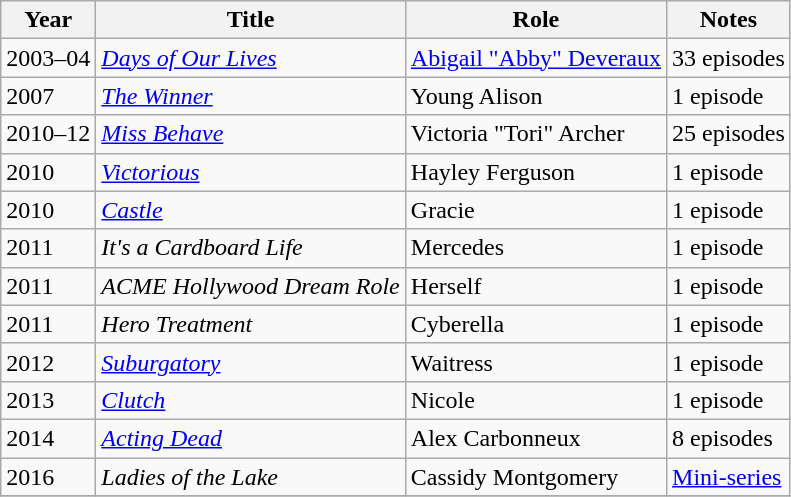<table class="wikitable sortable">
<tr>
<th>Year</th>
<th>Title</th>
<th>Role</th>
<th>Notes</th>
</tr>
<tr>
<td>2003–04</td>
<td><em><a href='#'>Days of Our Lives</a></em></td>
<td><a href='#'>Abigail "Abby" Deveraux</a></td>
<td>33 episodes</td>
</tr>
<tr>
<td>2007</td>
<td><em><a href='#'>The Winner</a></em></td>
<td>Young Alison</td>
<td>1 episode</td>
</tr>
<tr>
<td>2010–12</td>
<td><em><a href='#'>Miss Behave</a></em></td>
<td>Victoria "Tori" Archer</td>
<td>25 episodes</td>
</tr>
<tr>
<td>2010</td>
<td><em><a href='#'>Victorious</a></em></td>
<td>Hayley Ferguson</td>
<td>1 episode</td>
</tr>
<tr>
<td>2010</td>
<td><em><a href='#'>Castle</a></em></td>
<td>Gracie</td>
<td>1 episode</td>
</tr>
<tr>
<td>2011</td>
<td><em>It's a Cardboard Life</em></td>
<td>Mercedes</td>
<td>1 episode</td>
</tr>
<tr>
<td>2011</td>
<td><em>ACME Hollywood Dream Role </em></td>
<td>Herself</td>
<td>1 episode</td>
</tr>
<tr>
<td>2011</td>
<td><em>Hero Treatment </em></td>
<td>Cyberella</td>
<td>1 episode</td>
</tr>
<tr>
<td>2012</td>
<td><em><a href='#'>Suburgatory</a></em></td>
<td>Waitress</td>
<td>1 episode</td>
</tr>
<tr>
<td>2013</td>
<td><em><a href='#'>Clutch</a></em></td>
<td>Nicole</td>
<td>1 episode</td>
</tr>
<tr>
<td>2014</td>
<td><em><a href='#'>Acting Dead</a></em></td>
<td>Alex Carbonneux</td>
<td>8 episodes</td>
</tr>
<tr>
<td>2016</td>
<td><em>Ladies of the Lake</em></td>
<td>Cassidy Montgomery</td>
<td><a href='#'>Mini-series</a></td>
</tr>
<tr>
</tr>
</table>
